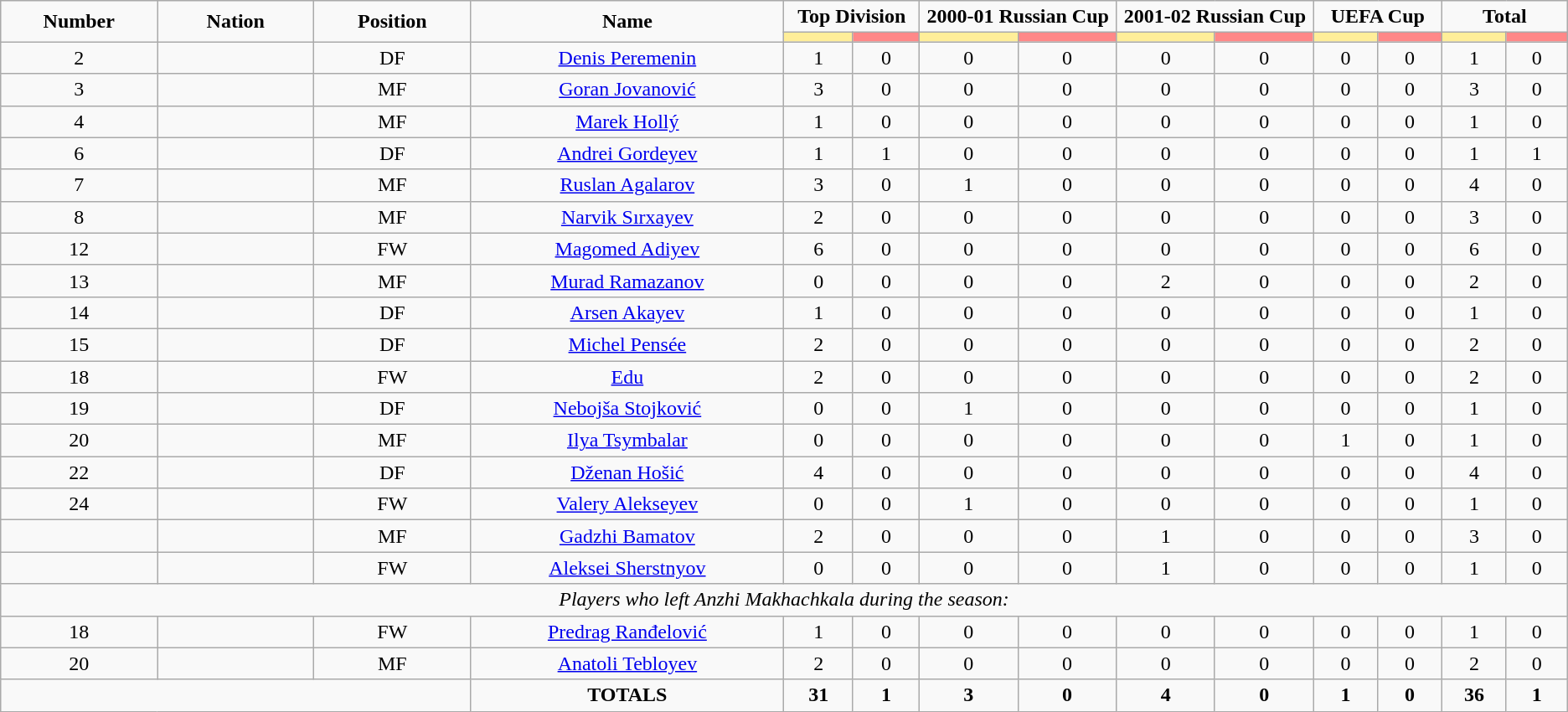<table class="wikitable" style="font-size: 100%; text-align: center;">
<tr>
<td rowspan="2" width="10%" align="center"><strong>Number</strong></td>
<td rowspan="2" width="10%" align="center"><strong>Nation</strong></td>
<td rowspan="2" width="10%" align="center"><strong>Position</strong></td>
<td rowspan="2" width="20%" align="center"><strong>Name</strong></td>
<td colspan="2" align="center"><strong>Top Division</strong></td>
<td colspan="2" align="center"><strong>2000-01 Russian Cup</strong></td>
<td colspan="2" align="center"><strong>2001-02 Russian Cup</strong></td>
<td colspan="2" align="center"><strong>UEFA Cup</strong></td>
<td colspan="2" align="center"><strong>Total</strong></td>
</tr>
<tr>
<th width=60 style="background: #FFEE99"></th>
<th width=60 style="background: #FF8888"></th>
<th width=100 style="background: #FFEE99"></th>
<th width=100 style="background: #FF8888"></th>
<th width=100 style="background: #FFEE99"></th>
<th width=100 style="background: #FF8888"></th>
<th width=60 style="background: #FFEE99"></th>
<th width=60 style="background: #FF8888"></th>
<th width=60 style="background: #FFEE99"></th>
<th width=60 style="background: #FF8888"></th>
</tr>
<tr>
<td>2</td>
<td></td>
<td>DF</td>
<td><a href='#'>Denis Peremenin</a></td>
<td>1</td>
<td>0</td>
<td>0</td>
<td>0</td>
<td>0</td>
<td>0</td>
<td>0</td>
<td>0</td>
<td>1</td>
<td>0</td>
</tr>
<tr>
<td>3</td>
<td></td>
<td>MF</td>
<td><a href='#'>Goran Jovanović</a></td>
<td>3</td>
<td>0</td>
<td>0</td>
<td>0</td>
<td>0</td>
<td>0</td>
<td>0</td>
<td>0</td>
<td>3</td>
<td>0</td>
</tr>
<tr>
<td>4</td>
<td></td>
<td>MF</td>
<td><a href='#'>Marek Hollý</a></td>
<td>1</td>
<td>0</td>
<td>0</td>
<td>0</td>
<td>0</td>
<td>0</td>
<td>0</td>
<td>0</td>
<td>1</td>
<td>0</td>
</tr>
<tr>
<td>6</td>
<td></td>
<td>DF</td>
<td><a href='#'>Andrei Gordeyev</a></td>
<td>1</td>
<td>1</td>
<td>0</td>
<td>0</td>
<td>0</td>
<td>0</td>
<td>0</td>
<td>0</td>
<td>1</td>
<td>1</td>
</tr>
<tr>
<td>7</td>
<td></td>
<td>MF</td>
<td><a href='#'>Ruslan Agalarov</a></td>
<td>3</td>
<td>0</td>
<td>1</td>
<td>0</td>
<td>0</td>
<td>0</td>
<td>0</td>
<td>0</td>
<td>4</td>
<td>0</td>
</tr>
<tr>
<td>8</td>
<td></td>
<td>MF</td>
<td><a href='#'>Narvik Sırxayev</a></td>
<td>2</td>
<td>0</td>
<td>0</td>
<td>0</td>
<td>0</td>
<td>0</td>
<td>0</td>
<td>0</td>
<td>3</td>
<td>0</td>
</tr>
<tr>
<td>12</td>
<td></td>
<td>FW</td>
<td><a href='#'>Magomed Adiyev</a></td>
<td>6</td>
<td>0</td>
<td>0</td>
<td>0</td>
<td>0</td>
<td>0</td>
<td>0</td>
<td>0</td>
<td>6</td>
<td>0</td>
</tr>
<tr>
<td>13</td>
<td></td>
<td>MF</td>
<td><a href='#'>Murad Ramazanov</a></td>
<td>0</td>
<td>0</td>
<td>0</td>
<td>0</td>
<td>2</td>
<td>0</td>
<td>0</td>
<td>0</td>
<td>2</td>
<td>0</td>
</tr>
<tr>
<td>14</td>
<td></td>
<td>DF</td>
<td><a href='#'>Arsen Akayev</a></td>
<td>1</td>
<td>0</td>
<td>0</td>
<td>0</td>
<td>0</td>
<td>0</td>
<td>0</td>
<td>0</td>
<td>1</td>
<td>0</td>
</tr>
<tr>
<td>15</td>
<td></td>
<td>DF</td>
<td><a href='#'>Michel Pensée</a></td>
<td>2</td>
<td>0</td>
<td>0</td>
<td>0</td>
<td>0</td>
<td>0</td>
<td>0</td>
<td>0</td>
<td>2</td>
<td>0</td>
</tr>
<tr>
<td>18</td>
<td></td>
<td>FW</td>
<td><a href='#'>Edu</a></td>
<td>2</td>
<td>0</td>
<td>0</td>
<td>0</td>
<td>0</td>
<td>0</td>
<td>0</td>
<td>0</td>
<td>2</td>
<td>0</td>
</tr>
<tr>
<td>19</td>
<td></td>
<td>DF</td>
<td><a href='#'>Nebojša Stojković</a></td>
<td>0</td>
<td>0</td>
<td>1</td>
<td>0</td>
<td>0</td>
<td>0</td>
<td>0</td>
<td>0</td>
<td>1</td>
<td>0</td>
</tr>
<tr>
<td>20</td>
<td></td>
<td>MF</td>
<td><a href='#'>Ilya Tsymbalar</a></td>
<td>0</td>
<td>0</td>
<td>0</td>
<td>0</td>
<td>0</td>
<td>0</td>
<td>1</td>
<td>0</td>
<td>1</td>
<td>0</td>
</tr>
<tr>
<td>22</td>
<td></td>
<td>DF</td>
<td><a href='#'>Dženan Hošić</a></td>
<td>4</td>
<td>0</td>
<td>0</td>
<td>0</td>
<td>0</td>
<td>0</td>
<td>0</td>
<td>0</td>
<td>4</td>
<td>0</td>
</tr>
<tr>
<td>24</td>
<td></td>
<td>FW</td>
<td><a href='#'>Valery Alekseyev</a></td>
<td>0</td>
<td>0</td>
<td>1</td>
<td>0</td>
<td>0</td>
<td>0</td>
<td>0</td>
<td>0</td>
<td>1</td>
<td>0</td>
</tr>
<tr>
<td></td>
<td></td>
<td>MF</td>
<td><a href='#'>Gadzhi Bamatov</a></td>
<td>2</td>
<td>0</td>
<td>0</td>
<td>0</td>
<td>1</td>
<td>0</td>
<td>0</td>
<td>0</td>
<td>3</td>
<td>0</td>
</tr>
<tr>
<td></td>
<td></td>
<td>FW</td>
<td><a href='#'>Aleksei Sherstnyov</a></td>
<td>0</td>
<td>0</td>
<td>0</td>
<td>0</td>
<td>1</td>
<td>0</td>
<td>0</td>
<td>0</td>
<td>1</td>
<td>0</td>
</tr>
<tr>
<td colspan="14"><em>Players who left Anzhi Makhachkala during the season:</em></td>
</tr>
<tr>
<td>18</td>
<td></td>
<td>FW</td>
<td><a href='#'>Predrag Ranđelović</a></td>
<td>1</td>
<td>0</td>
<td>0</td>
<td>0</td>
<td>0</td>
<td>0</td>
<td>0</td>
<td>0</td>
<td>1</td>
<td>0</td>
</tr>
<tr>
<td>20</td>
<td></td>
<td>MF</td>
<td><a href='#'>Anatoli Tebloyev</a></td>
<td>2</td>
<td>0</td>
<td>0</td>
<td>0</td>
<td>0</td>
<td>0</td>
<td>0</td>
<td>0</td>
<td>2</td>
<td>0</td>
</tr>
<tr>
<td colspan="3"></td>
<td><strong>TOTALS</strong></td>
<td><strong>31</strong></td>
<td><strong>1</strong></td>
<td><strong>3</strong></td>
<td><strong>0</strong></td>
<td><strong>4</strong></td>
<td><strong>0</strong></td>
<td><strong>1</strong></td>
<td><strong>0</strong></td>
<td><strong>36</strong></td>
<td><strong>1</strong></td>
</tr>
</table>
